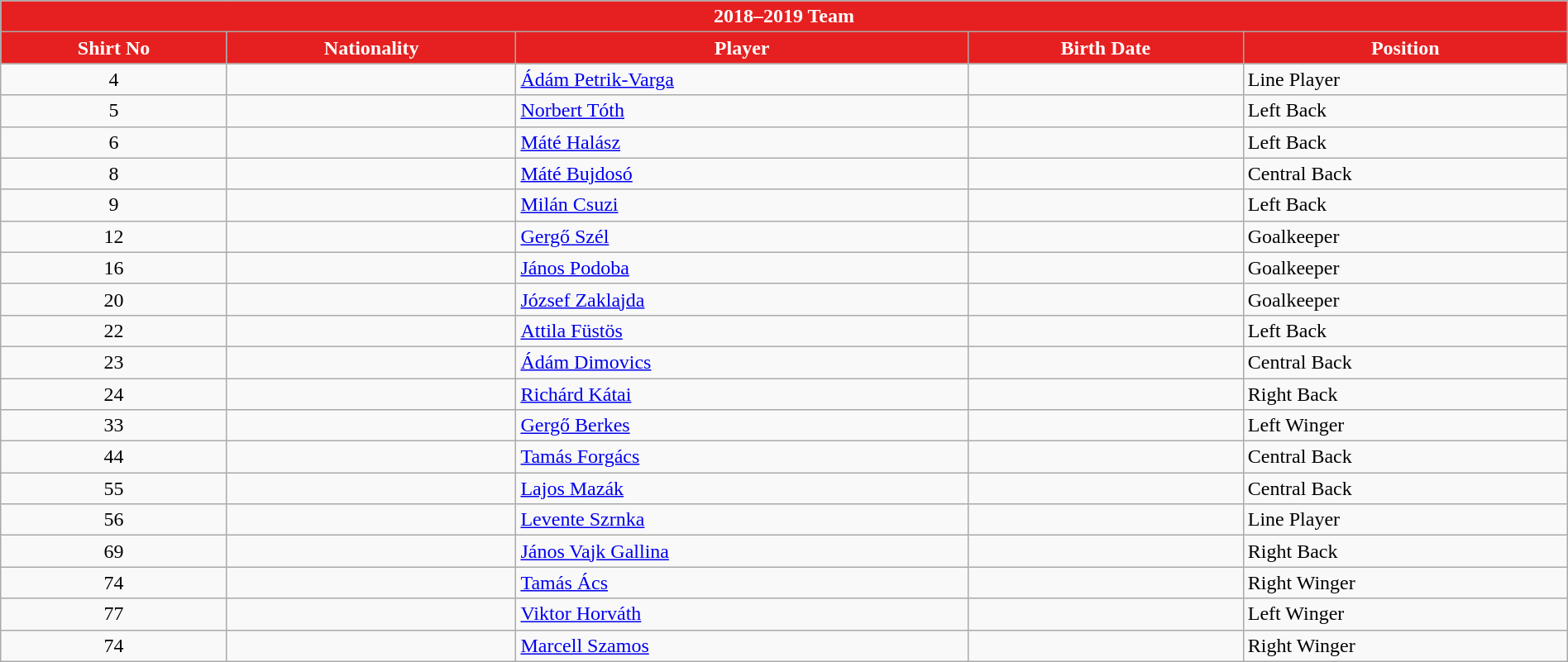<table class="wikitable collapsible collapsed" style="width:100%;">
<tr>
<th colspan=5 style="background-color:#E62020;color:white;text-align:center;"> <strong>2018–2019 Team</strong></th>
</tr>
<tr>
<th style="color:white; background:#E62020">Shirt No</th>
<th style="color:white; background:#E62020">Nationality</th>
<th style="color:white; background:#E62020">Player</th>
<th style="color:white; background:#E62020">Birth Date</th>
<th style="color:white; background:#E62020">Position</th>
</tr>
<tr>
<td align=center>4</td>
<td></td>
<td><a href='#'>Ádám Petrik-Varga</a></td>
<td></td>
<td>Line Player</td>
</tr>
<tr>
<td align=center>5</td>
<td></td>
<td><a href='#'>Norbert Tóth</a></td>
<td></td>
<td>Left Back</td>
</tr>
<tr>
<td align=center>6</td>
<td></td>
<td><a href='#'>Máté Halász</a></td>
<td></td>
<td>Left Back</td>
</tr>
<tr>
<td align=center>8</td>
<td></td>
<td><a href='#'>Máté Bujdosó</a></td>
<td></td>
<td>Central Back</td>
</tr>
<tr>
<td align=center>9</td>
<td></td>
<td><a href='#'>Milán Csuzi</a></td>
<td></td>
<td>Left Back</td>
</tr>
<tr>
<td align=center>12</td>
<td></td>
<td><a href='#'>Gergő Szél</a></td>
<td></td>
<td>Goalkeeper</td>
</tr>
<tr>
<td align=center>16</td>
<td></td>
<td><a href='#'>János Podoba</a></td>
<td></td>
<td>Goalkeeper</td>
</tr>
<tr>
<td align=center>20</td>
<td></td>
<td><a href='#'>József Zaklajda</a></td>
<td></td>
<td>Goalkeeper</td>
</tr>
<tr>
<td align=center>22</td>
<td></td>
<td><a href='#'>Attila Füstös</a></td>
<td></td>
<td>Left Back</td>
</tr>
<tr>
<td align=center>23</td>
<td></td>
<td><a href='#'>Ádám Dimovics</a></td>
<td></td>
<td>Central Back</td>
</tr>
<tr>
<td align=center>24</td>
<td></td>
<td><a href='#'>Richárd Kátai</a></td>
<td></td>
<td>Right Back</td>
</tr>
<tr>
<td align=center>33</td>
<td></td>
<td><a href='#'>Gergő Berkes</a></td>
<td></td>
<td>Left Winger</td>
</tr>
<tr>
<td align=center>44</td>
<td></td>
<td><a href='#'>Tamás Forgács</a></td>
<td></td>
<td>Central Back</td>
</tr>
<tr>
<td align=center>55</td>
<td></td>
<td><a href='#'>Lajos Mazák</a></td>
<td></td>
<td>Central Back</td>
</tr>
<tr>
<td align=center>56</td>
<td></td>
<td><a href='#'>Levente Szrnka</a></td>
<td></td>
<td>Line Player</td>
</tr>
<tr>
<td align=center>69</td>
<td></td>
<td><a href='#'>János Vajk Gallina</a></td>
<td></td>
<td>Right Back</td>
</tr>
<tr>
<td align=center>74</td>
<td></td>
<td><a href='#'>Tamás Ács</a></td>
<td></td>
<td>Right Winger</td>
</tr>
<tr>
<td align=center>77</td>
<td></td>
<td><a href='#'>Viktor Horváth</a></td>
<td></td>
<td>Left Winger</td>
</tr>
<tr>
<td align=center>74</td>
<td></td>
<td><a href='#'>Marcell Szamos</a></td>
<td></td>
<td>Right Winger</td>
</tr>
</table>
